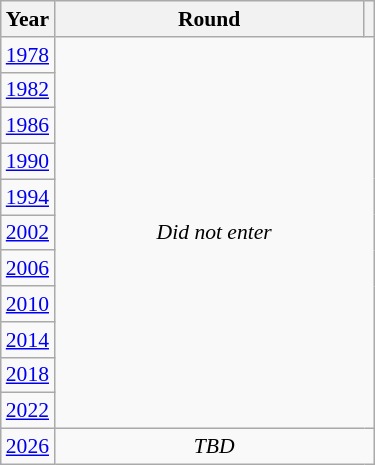<table class="wikitable" style="text-align: center; font-size:90%">
<tr>
<th>Year</th>
<th style="width:200px">Round</th>
<th></th>
</tr>
<tr>
<td><a href='#'>1978</a></td>
<td colspan="2" rowspan="11"><em>Did not enter</em></td>
</tr>
<tr>
<td><a href='#'>1982</a></td>
</tr>
<tr>
<td><a href='#'>1986</a></td>
</tr>
<tr>
<td><a href='#'>1990</a></td>
</tr>
<tr>
<td><a href='#'>1994</a></td>
</tr>
<tr>
<td><a href='#'>2002</a></td>
</tr>
<tr>
<td><a href='#'>2006</a></td>
</tr>
<tr>
<td><a href='#'>2010</a></td>
</tr>
<tr>
<td><a href='#'>2014</a></td>
</tr>
<tr>
<td><a href='#'>2018</a></td>
</tr>
<tr>
<td><a href='#'>2022</a></td>
</tr>
<tr>
<td><a href='#'>2026</a></td>
<td colspan="2"><em>TBD</em></td>
</tr>
</table>
